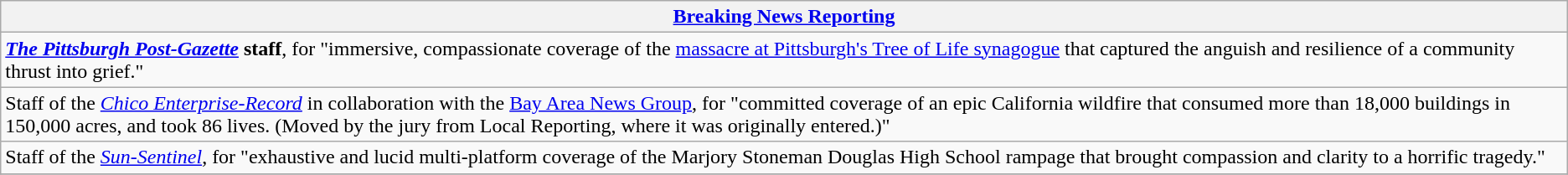<table class="wikitable" style="float:left; float:none;">
<tr>
<th><a href='#'>Breaking News Reporting</a></th>
</tr>
<tr>
<td><strong><em><a href='#'>The Pittsburgh Post-Gazette</a></em></strong> <strong>staff</strong>, for "immersive, compassionate coverage of the <a href='#'>massacre at Pittsburgh's Tree of Life synagogue</a> that captured the anguish and resilience of a community thrust into grief."</td>
</tr>
<tr>
<td>Staff of the <em><a href='#'>Chico Enterprise-Record</a></em> in collaboration with the <a href='#'>Bay Area News Group</a>, for "committed coverage of an epic California wildfire that consumed more than 18,000 buildings in 150,000 acres, and took 86 lives. (Moved by the jury from Local Reporting, where it was originally entered.)"</td>
</tr>
<tr>
<td>Staff of the <em><a href='#'>Sun-Sentinel</a></em>, for "exhaustive and lucid multi-platform coverage of the Marjory Stoneman Douglas High School rampage that brought compassion and clarity to a horrific tragedy."</td>
</tr>
<tr>
</tr>
</table>
